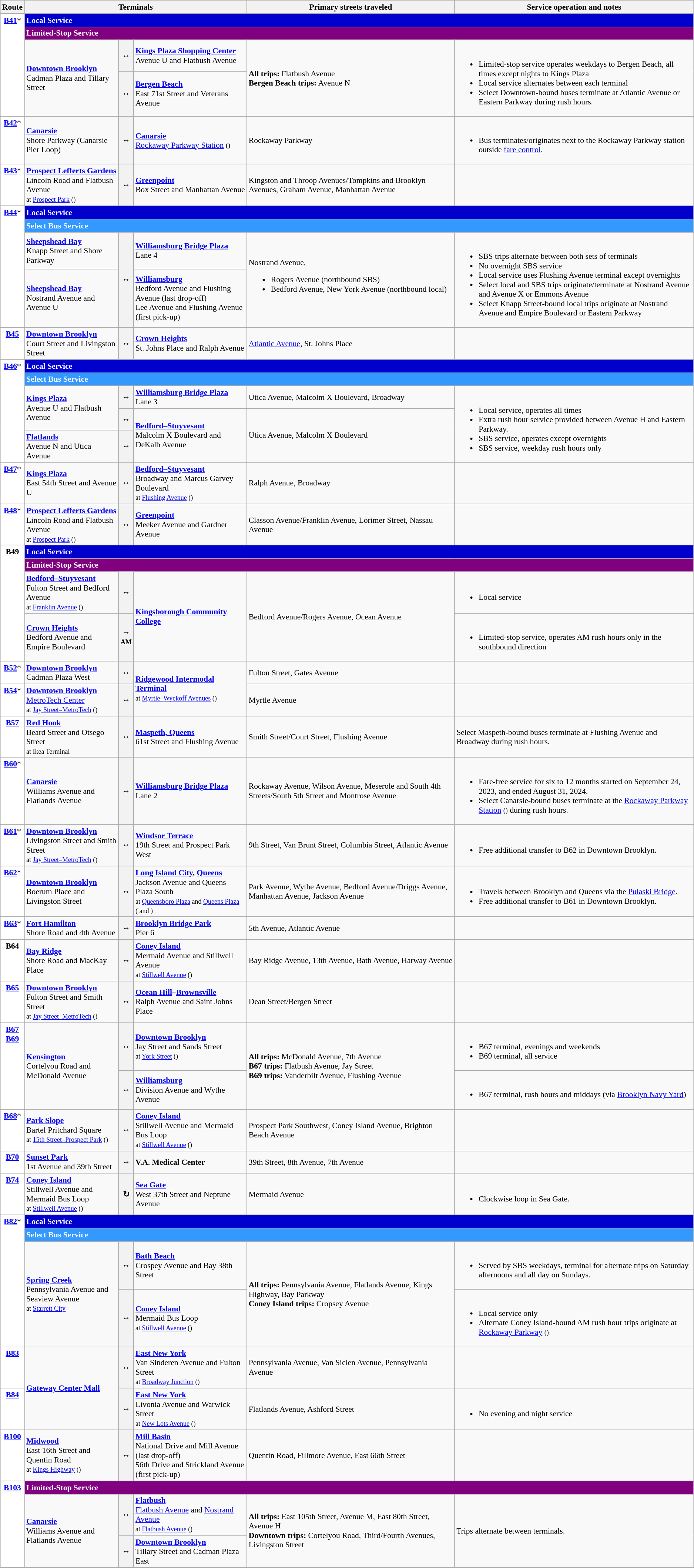<table class=wikitable style="font-size: 90%;"|>
<tr>
<th>Route</th>
<th colspan=3>Terminals</th>
<th>Primary streets traveled</th>
<th>Service operation and notes</th>
</tr>
<tr>
<td rowspan=4 style="background:white; color:black" align="center" valign=top><div><strong><a href='#'>B41</a></strong>*</div></td>
<td colspan=5 style="background:#0000CC; color:white" align="left"><strong>Local Service</strong></td>
</tr>
<tr>
<td colspan=5 style="background:purple; color:white" align="left"><strong>Limited-Stop Service</strong></td>
</tr>
<tr>
<td rowspan=2><strong><a href='#'>Downtown Brooklyn</a></strong><br>Cadman Plaza and Tillary Street</td>
<th><span>↔</span></th>
<td><strong><a href='#'>Kings Plaza Shopping Center</a></strong><br>Avenue U and Flatbush Avenue</td>
<td rowspan=2><strong>All trips:</strong> Flatbush Avenue<br><strong>Bergen Beach trips:</strong> Avenue N</td>
<td rowspan=2><br><ul><li>Limited-stop service operates weekdays to Bergen Beach, all times except nights to Kings Plaza</li><li>Local service alternates between each terminal</li><li>Select Downtown-bound buses terminate at Atlantic Avenue or Eastern Parkway during rush hours.</li></ul></td>
</tr>
<tr>
<th><span>↔</span></th>
<td><strong><a href='#'>Bergen Beach</a></strong><br>East 71st Street and Veterans Avenue</td>
</tr>
<tr>
<td style="background:white; color:black" align="center" valign=top><div><strong><a href='#'>B42</a></strong>*</div></td>
<td><strong><a href='#'>Canarsie</a></strong><br>Shore Parkway (Canarsie Pier Loop)</td>
<th><span>↔</span></th>
<td><strong><a href='#'>Canarsie</a></strong><br><a href='#'>Rockaway Parkway Station</a> <small>()</small></td>
<td>Rockaway Parkway</td>
<td><br><ul><li>Bus terminates/originates next to the Rockaway Parkway station outside <a href='#'>fare control</a>.</li></ul></td>
</tr>
<tr>
<td style="background:white; color:black" align="center" valign=top><div><strong><a href='#'>B43</a></strong>*</div></td>
<td><strong><a href='#'>Prospect Lefferts Gardens</a></strong><br>Lincoln Road and Flatbush Avenue<br><small>at <a href='#'>Prospect Park</a> ()</small></td>
<th><span>↔</span></th>
<td><strong><a href='#'>Greenpoint</a></strong><br>Box Street and Manhattan Avenue</td>
<td>Kingston and Throop Avenues/Tompkins and Brooklyn Avenues, Graham Avenue, Manhattan Avenue</td>
<td></td>
</tr>
<tr>
<td rowspan=4 style="background:white; color:black" align="center" valign=top><div><strong><a href='#'>B44</a></strong>*</div></td>
<td colspan=5 style="background:#0000CC; color:white" align="left"><strong>Local Service</strong></td>
</tr>
<tr>
<td colspan="5" style="background:#39f; color:white" align="left"><strong>Select Bus Service</strong></td>
</tr>
<tr>
<td><strong><a href='#'>Sheepshead Bay</a></strong><br>Knapp Street and Shore Parkway</td>
<th rowspan=2><span>↔</span></th>
<td><strong><a href='#'>Williamsburg Bridge Plaza</a></strong><br>Lane 4</td>
<td rowspan=2>Nostrand Avenue,<br><ul><li>Rogers Avenue (northbound SBS)</li><li>Bedford Avenue, New York Avenue (northbound local)</li></ul></td>
<td rowspan=2><br><ul><li>SBS trips alternate between both sets of terminals</li><li>No overnight SBS service</li><li>Local service uses Flushing Avenue terminal except overnights</li><li>Select local and SBS trips originate/terminate at Nostrand Avenue and Avenue X or Emmons Avenue</li><li>Select Knapp Street-bound local trips originate at Nostrand Avenue and Empire Boulevard or Eastern Parkway</li></ul></td>
</tr>
<tr>
<td><strong><a href='#'>Sheepshead Bay</a></strong><br>Nostrand Avenue and Avenue U</td>
<td><strong><a href='#'>Williamsburg</a></strong><br>Bedford Avenue and Flushing Avenue (last drop-off)<br>Lee Avenue and Flushing Avenue (first pick-up)</td>
</tr>
<tr>
<td style="background:white; color:black" align="center" valign=top><div><strong><a href='#'>B45</a></strong></div></td>
<td><strong><a href='#'>Downtown Brooklyn</a></strong><br>Court Street and Livingston Street</td>
<th><span>↔</span></th>
<td><strong><a href='#'>Crown Heights</a></strong><br>St. Johns Place and Ralph Avenue</td>
<td><a href='#'>Atlantic Avenue</a>, St. Johns Place</td>
<td></td>
</tr>
<tr>
<td rowspan=5 style="background:white; color:black" align="center" valign=top><div><strong><a href='#'>B46</a></strong>*</div></td>
<td colspan=5 style="background:#0000CC; color:white" align="left"><strong>Local Service</strong></td>
</tr>
<tr>
<td colspan=5 style="background:#39f; color:white" align="left"><strong>Select Bus Service</strong></td>
</tr>
<tr>
<td rowspan=2><strong><a href='#'>Kings Plaza</a></strong><br>Avenue U and Flatbush Avenue</td>
<th><span>↔</span></th>
<td><strong><a href='#'>Williamsburg Bridge Plaza</a></strong><br>Lane 3</td>
<td>Utica Avenue, Malcolm X Boulevard, Broadway</td>
<td rowspan="3"><br><ul><li>Local service, operates all times</li><li>Extra rush hour service provided between Avenue H and Eastern Parkway.</li><li>SBS service, operates except overnights</li><li>SBS service, weekday rush hours only</li></ul></td>
</tr>
<tr>
<th><span>↔</span></th>
<td rowspan=2><strong><a href='#'>Bedford–Stuyvesant</a></strong><br>Malcolm X Boulevard and DeKalb Avenue</td>
<td rowspan=2>Utica Avenue, Malcolm X Boulevard</td>
</tr>
<tr>
<td><strong><a href='#'>Flatlands</a></strong><br>Avenue N and Utica Avenue</td>
<th><span>↔</span></th>
</tr>
<tr>
<td style="background:white; color:black" align="center" valign=top><div><strong><a href='#'>B47</a></strong>*</div></td>
<td><strong><a href='#'>Kings Plaza</a></strong><br>East 54th Street and Avenue U</td>
<th><span>↔</span></th>
<td><strong><a href='#'>Bedford–Stuyvesant</a></strong><br>Broadway and Marcus Garvey Boulevard<br><small>at <a href='#'>Flushing Avenue</a> ()</small></td>
<td>Ralph Avenue, Broadway</td>
<td></td>
</tr>
<tr>
<td style="background:white; color:black" align="center" valign=top><div><strong><a href='#'>B48</a></strong>*</div></td>
<td><strong><a href='#'>Prospect Lefferts Gardens</a></strong><br>Lincoln Road and Flatbush Avenue<br><small>at <a href='#'>Prospect Park</a> ()</small></td>
<th><span>↔</span></th>
<td><strong><a href='#'>Greenpoint</a></strong><br>Meeker Avenue and Gardner Avenue</td>
<td>Classon Avenue/Franklin Avenue, Lorimer Street, Nassau Avenue</td>
<td></td>
</tr>
<tr>
<td rowspan=4 style="background:white; color:black" align="center" valign=top><div><strong>B49</strong></div></td>
<td colspan=5 style="background:#0000CC; color:white" align="left"><strong>Local Service</strong></td>
</tr>
<tr>
<td colspan=5 style="background:purple; color:white" align="left"><strong>Limited-Stop Service</strong></td>
</tr>
<tr>
<td><strong><a href='#'>Bedford–Stuyvesant</a></strong><br>Fulton Street and Bedford Avenue<br><small>at <a href='#'>Franklin Avenue</a> ()</small></td>
<th><span>↔</span></th>
<td rowspan=2><strong><a href='#'>Kingsborough Community College</a></strong></td>
<td rowspan=2>Bedford Avenue/Rogers Avenue, Ocean Avenue</td>
<td><br><ul><li>Local service</li></ul></td>
</tr>
<tr>
<td><strong><a href='#'>Crown Heights</a></strong><br>Bedford Avenue and Empire Boulevard</td>
<th><span>→</span><br><small>AM</small></th>
<td><br><ul><li>Limited-stop service, operates AM rush hours only in the southbound direction</li></ul></td>
</tr>
<tr>
<td style="background:white; color:black" align="center" valign=top><div><strong><a href='#'>B52</a></strong>*</div></td>
<td><strong><a href='#'>Downtown Brooklyn</a></strong><br>Cadman Plaza West</td>
<th><span>↔</span></th>
<td rowspan=2><strong><a href='#'>Ridgewood Intermodal Terminal</a></strong><br><small>at <a href='#'>Myrtle–Wyckoff Avenues</a> ()</small></td>
<td>Fulton Street, Gates Avenue</td>
<td></td>
</tr>
<tr>
<td style="background:white; color:black" align="center" valign=top><div><strong><a href='#'>B54</a></strong>*</div></td>
<td><strong><a href='#'>Downtown Brooklyn</a></strong><br><a href='#'>MetroTech Center</a><br><small>at <a href='#'>Jay Street–MetroTech</a> ()</small></td>
<th><span>↔</span></th>
<td>Myrtle Avenue</td>
<td></td>
</tr>
<tr>
<td style="background:white; color:black" align="center" valign=top><div><strong><a href='#'>B57</a></strong></div></td>
<td><strong><a href='#'>Red Hook</a></strong><br>Beard Street and Otsego Street<br><small>at Ikea Terminal</small></td>
<th><span>↔</span></th>
<td><strong><a href='#'>Maspeth, Queens</a></strong><br>61st Street and Flushing Avenue</td>
<td>Smith Street/Court Street, Flushing Avenue</td>
<td>Select Maspeth-bound buses terminate at Flushing Avenue and Broadway during rush hours.</td>
</tr>
<tr>
<td style="background:white; color:black" align="center" valign=top><div><strong><a href='#'>B60</a></strong>*</div></td>
<td><strong><a href='#'>Canarsie</a></strong><br>Williams Avenue and Flatlands Avenue</td>
<th><span>↔</span></th>
<td><strong><a href='#'>Williamsburg Bridge Plaza</a></strong><br>Lane 2</td>
<td>Rockaway Avenue, Wilson Avenue, Meserole and South 4th Streets/South 5th Street and Montrose Avenue</td>
<td><br><ul><li>Fare-free service for six to 12 months started on September 24, 2023, and ended August 31, 2024.</li><li>Select Canarsie-bound buses terminate at the <a href='#'>Rockaway Parkway Station</a> <small>()</small> during rush hours.</li></ul></td>
</tr>
<tr>
<td style="background:white; color:black" align="center" valign=top><div><strong><a href='#'>B61</a></strong>*</div></td>
<td><strong><a href='#'>Downtown Brooklyn</a></strong><br>Livingston Street and Smith Street<br><small>at <a href='#'>Jay Street–MetroTech</a> ()</small></td>
<th><span>↔</span></th>
<td><strong><a href='#'>Windsor Terrace</a></strong><br>19th Street and Prospect Park West</td>
<td>9th Street, Van Brunt Street, Columbia Street, Atlantic Avenue</td>
<td><br><ul><li>Free additional transfer to B62 in Downtown Brooklyn.</li></ul></td>
</tr>
<tr>
<td style="background:white; color:black" align="center" valign=top><div><strong><a href='#'>B62</a></strong>*</div></td>
<td><strong><a href='#'>Downtown Brooklyn</a></strong><br>Boerum Place and Livingston Street</td>
<th><span>↔</span></th>
<td><strong><a href='#'>Long Island City</a>, <a href='#'>Queens</a></strong><br>Jackson Avenue and Queens Plaza South<br><small>at <a href='#'>Queensboro Plaza</a> and <a href='#'>Queens Plaza</a><br>( and )</small></td>
<td>Park Avenue, Wythe Avenue, Bedford Avenue/Driggs Avenue, Manhattan Avenue, Jackson Avenue</td>
<td><br><ul><li>Travels between Brooklyn and Queens via the <a href='#'>Pulaski Bridge</a>.</li><li>Free additional transfer to B61 in Downtown Brooklyn.</li></ul></td>
</tr>
<tr>
<td style="background:white; color:black" align="center" valign=top><div><strong><a href='#'>B63</a></strong>*</div></td>
<td><strong><a href='#'>Fort Hamilton</a></strong><br>Shore Road and 4th Avenue</td>
<th><span>↔</span></th>
<td><strong><a href='#'>Brooklyn Bridge Park</a></strong><br>Pier 6</td>
<td>5th Avenue, Atlantic Avenue</td>
<td></td>
</tr>
<tr>
<td style="background:white; color:black" align="center" valign=top><div><strong>B64</strong></div></td>
<td><strong><a href='#'>Bay Ridge</a></strong><br>Shore Road and MacKay Place</td>
<th><span>↔</span></th>
<td><strong><a href='#'>Coney Island</a></strong><br>Mermaid Avenue and Stillwell Avenue<br><small>at <a href='#'>Stillwell Avenue</a> ()</small></td>
<td>Bay Ridge Avenue, 13th Avenue, Bath Avenue, Harway Avenue</td>
<td></td>
</tr>
<tr>
<td style="background:white; color:black" align="center" valign=top><div><strong><a href='#'>B65</a></strong></div></td>
<td><strong><a href='#'>Downtown Brooklyn</a></strong><br>Fulton Street and Smith Street<br><small>at <a href='#'>Jay Street–MetroTech</a> ()</small></td>
<th><span>↔</span></th>
<td><strong><a href='#'>Ocean Hill</a>–<a href='#'>Brownsville</a></strong><br>Ralph Avenue and Saint Johns Place</td>
<td>Dean Street/Bergen Street</td>
<td></td>
</tr>
<tr>
<td rowspan="2" style="background:white; color:black" align="center" valign="top"><div><strong><a href='#'>B67</a><br><a href='#'>B69</a></strong></div></td>
<td rowspan="2"><strong><a href='#'>Kensington</a></strong><br>Cortelyou Road and McDonald Avenue</td>
<th><span>↔</span></th>
<td><strong><a href='#'>Downtown Brooklyn</a></strong><br>Jay Street and Sands Street<br><small>at <a href='#'>York Street</a> ()</small></td>
<td rowspan="2"><strong>All trips:</strong> McDonald Avenue, 7th Avenue<br><strong>B67 trips:</strong> Flatbush Avenue, Jay Street<br><strong>B69 trips:</strong> Vanderbilt Avenue, Flushing Avenue</td>
<td><br><ul><li>B67 terminal, evenings and weekends</li><li>B69 terminal, all service</li></ul></td>
</tr>
<tr>
<th><span>↔</span></th>
<td><strong><a href='#'>Williamsburg</a></strong><br>Division Avenue and Wythe Avenue</td>
<td><br><ul><li>B67 terminal, rush hours and middays (via <a href='#'>Brooklyn Navy Yard</a>)</li></ul></td>
</tr>
<tr>
<td style="background:white; color:black" align="center" valign=top><div><strong><a href='#'>B68</a></strong>*</div></td>
<td><strong><a href='#'>Park Slope</a></strong><br>Bartel Pritchard Square<br><small>at <a href='#'>15th Street–Prospect Park</a> ()</small></td>
<th><span>↔</span></th>
<td><strong><a href='#'>Coney Island</a></strong><br>Stillwell Avenue and Mermaid Bus Loop<br><small>at <a href='#'>Stillwell Avenue</a> ()</small></td>
<td>Prospect Park Southwest, Coney Island Avenue, Brighton Beach Avenue</td>
<td></td>
</tr>
<tr>
<td style="background:white; color:black" align="center" valign=top><div><strong><a href='#'>B70</a></strong></div></td>
<td><strong><a href='#'>Sunset Park</a></strong><br>1st Avenue and 39th Street</td>
<th><span>↔</span></th>
<td><strong>V.A. Medical Center</strong></td>
<td>39th Street, 8th Avenue, 7th Avenue</td>
<td></td>
</tr>
<tr>
<td style="background:white; color:black" align="center" valign=top><div><strong><a href='#'>B74</a></strong></div></td>
<td><strong><a href='#'>Coney Island</a></strong><br>Stillwell Avenue and Mermaid Bus Loop<br><small>at <a href='#'>Stillwell Avenue</a> ()</small></td>
<th><span>↻</span></th>
<td><strong><a href='#'>Sea Gate</a></strong><br>West 37th Street and Neptune Avenue</td>
<td>Mermaid Avenue</td>
<td><br><ul><li>Clockwise loop in Sea Gate.</li></ul></td>
</tr>
<tr>
<td rowspan="4" style="background:white; color:black" align="center" valign="top"><div><strong><a href='#'>B82</a></strong>*</div></td>
<td colspan=5 style="background:#0000CC; color:white" align="left"><strong>Local Service</strong></td>
</tr>
<tr>
<td colspan="5" style="background:#39f; color:white" align="left"><strong>Select Bus Service</strong></td>
</tr>
<tr>
<td rowspan="2"><strong><a href='#'>Spring Creek</a></strong><br>Pennsylvania Avenue and Seaview Avenue<br><small>at <a href='#'>Starrett City</a></small></td>
<th><span>↔</span></th>
<td><strong><a href='#'>Bath Beach</a></strong><br>Crospey Avenue and Bay 38th Street</td>
<td rowspan="2"><strong>All trips:</strong> Pennsylvania Avenue, Flatlands Avenue, Kings Highway, Bay Parkway<br><strong>Coney Island trips:</strong> Cropsey Avenue</td>
<td><br><ul><li>Served by SBS weekdays, terminal for alternate trips on Saturday afternoons and all day on Sundays.</li></ul></td>
</tr>
<tr>
<th><span>↔</span></th>
<td><strong><a href='#'>Coney Island</a></strong><br>Mermaid Bus Loop<br><small>at <a href='#'>Stillwell Avenue</a> ()</small></td>
<td><br><ul><li>Local service only</li><li>Alternate Coney Island-bound AM rush hour trips originate at <a href='#'>Rockaway Parkway</a> <small>()</small></li></ul></td>
</tr>
<tr>
<td style="background:white; color:black" align="center" valign=top><div><strong><a href='#'>B83</a></strong></div></td>
<td rowspan='2'><strong><a href='#'>Gateway Center Mall</a></strong></td>
<th><span>↔</span></th>
<td><strong><a href='#'>East New York</a></strong><br>Van Sinderen Avenue and Fulton Street<br><small>at <a href='#'>Broadway Junction</a> ()</small></td>
<td>Pennsylvania Avenue, Van Siclen Avenue, Pennsylvania Avenue</td>
<td></td>
</tr>
<tr>
<td style="background:white; color:black" align="center" valign=top><div><strong><a href='#'>B84</a></strong></div></td>
<th><span>↔</span></th>
<td><strong><a href='#'>East New York</a></strong><br>Livonia Avenue and Warwick Street<br><small>at <a href='#'>New Lots Avenue</a> ()</small></td>
<td>Flatlands Avenue,  Ashford Street</td>
<td><br><ul><li>No evening and night service</li></ul></td>
</tr>
<tr>
<td style="background:white; color:black" align="center" valign=top><div><strong><a href='#'>B100</a></strong></div></td>
<td><strong><a href='#'>Midwood</a></strong><br>East 16th Street and Quentin Road<br><small>at <a href='#'>Kings Highway</a> ()</small></td>
<th><span>↔</span></th>
<td><strong><a href='#'>Mill Basin</a></strong><br>National Drive and Mill Avenue (last drop-off)<br>56th Drive and Strickland Avenue (first pick-up)</td>
<td>Quentin Road, Fillmore Avenue, East 66th Street</td>
<td></td>
</tr>
<tr>
<td rowspan=4  style="background:white; color:black" align="center" valign=top><div><strong><a href='#'>B103</a></strong></div></td>
<td colspan=5 style="background:purple; color:white" align="left"><strong>Limited-Stop Service</strong></td>
</tr>
<tr>
<td rowspan=2><strong><a href='#'>Canarsie</a></strong><br>Williams Avenue and Flatlands Avenue</td>
<th><span>↔</span></th>
<td><strong><a href='#'>Flatbush</a></strong><br><a href='#'>Flatbush Avenue</a> and <a href='#'>Nostrand Avenue</a><br><small>at <a href='#'>Flatbush Avenue</a> ()</small></td>
<td rowspan=2><strong>All trips:</strong> East 105th Street, Avenue M, East 80th Street, Avenue H<br><strong>Downtown trips:</strong> Cortelyou Road, Third/Fourth Avenues, Livingston Street</td>
<td rowspan=2>Trips alternate between terminals.</td>
</tr>
<tr>
<th><span>↔</span></th>
<td><strong><a href='#'>Downtown Brooklyn</a></strong><br>Tillary Street and Cadman Plaza East</td>
</tr>
</table>
